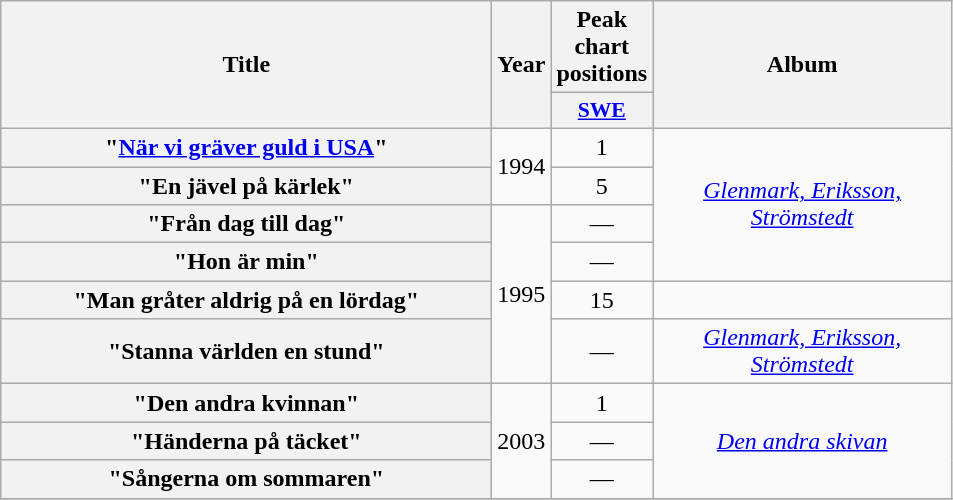<table class="wikitable plainrowheaders" style="text-align:center;">
<tr>
<th scope="col" rowspan="2" style="width:20em;">Title</th>
<th scope="col" rowspan="2" style="width:1em;">Year</th>
<th scope="col" colspan="1">Peak chart positions</th>
<th scope="col" rowspan="2" style="width:12em;">Album</th>
</tr>
<tr>
<th scope="col" style="width:2.6em; font-size:90%;"><a href='#'>SWE</a><br></th>
</tr>
<tr>
<th scope="row">"<a href='#'>När vi gräver guld i USA</a>"</th>
<td rowspan="2">1994</td>
<td>1</td>
<td rowspan="4"><em><a href='#'>Glenmark, Eriksson, Strömstedt</a></em></td>
</tr>
<tr>
<th scope="row">"En jävel på kärlek"</th>
<td>5</td>
</tr>
<tr>
<th scope="row">"Från dag till dag"</th>
<td rowspan="4">1995</td>
<td>—</td>
</tr>
<tr>
<th scope="row">"Hon är min"</th>
<td>—</td>
</tr>
<tr>
<th scope="row">"Man gråter aldrig på en lördag"</th>
<td>15</td>
<td></td>
</tr>
<tr>
<th scope="row">"Stanna världen en stund"</th>
<td>—</td>
<td><em><a href='#'>Glenmark, Eriksson, Strömstedt</a></em></td>
</tr>
<tr>
<th scope="row">"Den andra kvinnan"</th>
<td rowspan="3">2003</td>
<td>1</td>
<td rowspan="3"><em><a href='#'>Den andra skivan</a></em></td>
</tr>
<tr>
<th scope="row">"Händerna på täcket"</th>
<td>—</td>
</tr>
<tr>
<th scope="row">"Sångerna om sommaren"</th>
<td>—</td>
</tr>
<tr>
</tr>
</table>
